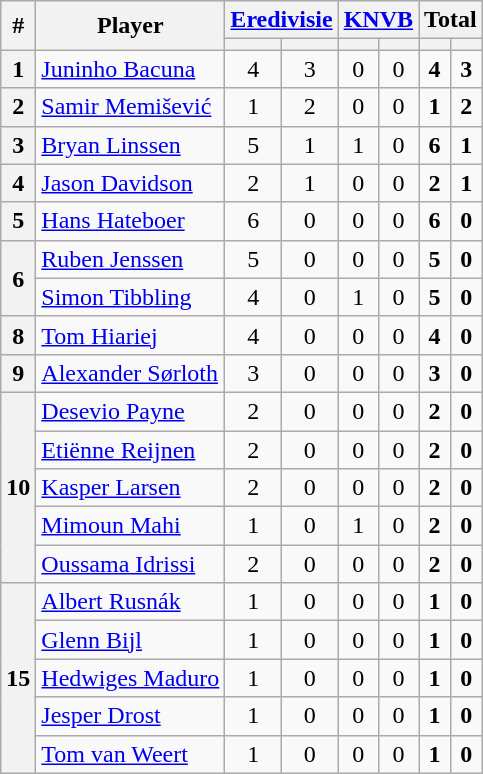<table class="wikitable sortable" style="text-align:center">
<tr>
<th rowspan="2">#</th>
<th rowspan="2">Player</th>
<th colspan="2"><a href='#'>Eredivisie</a></th>
<th colspan="2"><a href='#'>KNVB</a></th>
<th colspan="2"><strong>Total</strong></th>
</tr>
<tr>
<th></th>
<th></th>
<th></th>
<th></th>
<th></th>
<th></th>
</tr>
<tr>
<th>1</th>
<td align="left"> <a href='#'>Juninho Bacuna</a></td>
<td>4</td>
<td>3</td>
<td>0</td>
<td>0</td>
<td><strong>4</strong></td>
<td><strong>3</strong></td>
</tr>
<tr>
<th>2</th>
<td align="left"> <a href='#'>Samir Memišević</a></td>
<td>1</td>
<td>2</td>
<td>0</td>
<td>0</td>
<td><strong>1</strong></td>
<td><strong>2</strong></td>
</tr>
<tr>
<th>3</th>
<td align="left"> <a href='#'>Bryan Linssen</a></td>
<td>5</td>
<td>1</td>
<td>1</td>
<td>0</td>
<td><strong>6</strong></td>
<td><strong>1</strong></td>
</tr>
<tr>
<th>4</th>
<td align="left"> <a href='#'>Jason Davidson</a></td>
<td>2</td>
<td>1</td>
<td>0</td>
<td>0</td>
<td><strong>2</strong></td>
<td><strong>1</strong></td>
</tr>
<tr>
<th>5</th>
<td align="left"> <a href='#'>Hans Hateboer</a></td>
<td>6</td>
<td>0</td>
<td>0</td>
<td>0</td>
<td><strong>6</strong></td>
<td><strong>0</strong></td>
</tr>
<tr>
<th rowspan=2>6</th>
<td align="left"> <a href='#'>Ruben Jenssen</a></td>
<td>5</td>
<td>0</td>
<td>0</td>
<td>0</td>
<td><strong>5</strong></td>
<td><strong>0</strong></td>
</tr>
<tr>
<td align="left"> <a href='#'>Simon Tibbling</a></td>
<td>4</td>
<td>0</td>
<td>1</td>
<td>0</td>
<td><strong>5</strong></td>
<td><strong>0</strong></td>
</tr>
<tr>
<th>8</th>
<td align="left"> <a href='#'>Tom Hiariej</a></td>
<td>4</td>
<td>0</td>
<td>0</td>
<td>0</td>
<td><strong>4</strong></td>
<td><strong>0</strong></td>
</tr>
<tr>
<th>9</th>
<td align="left"> <a href='#'>Alexander Sørloth</a></td>
<td>3</td>
<td>0</td>
<td>0</td>
<td>0</td>
<td><strong>3</strong></td>
<td><strong>0</strong></td>
</tr>
<tr>
<th rowspan=5>10</th>
<td align="left"> <a href='#'>Desevio Payne</a></td>
<td>2</td>
<td>0</td>
<td>0</td>
<td>0</td>
<td><strong>2</strong></td>
<td><strong>0</strong></td>
</tr>
<tr>
<td align="left"> <a href='#'>Etiënne Reijnen</a></td>
<td>2</td>
<td>0</td>
<td>0</td>
<td>0</td>
<td><strong>2</strong></td>
<td><strong>0</strong></td>
</tr>
<tr>
<td align="left"> <a href='#'>Kasper Larsen</a></td>
<td>2</td>
<td>0</td>
<td>0</td>
<td>0</td>
<td><strong>2</strong></td>
<td><strong>0</strong></td>
</tr>
<tr>
<td align="left"> <a href='#'>Mimoun Mahi</a></td>
<td>1</td>
<td>0</td>
<td>1</td>
<td>0</td>
<td><strong>2</strong></td>
<td><strong>0</strong></td>
</tr>
<tr>
<td align="left"> <a href='#'>Oussama Idrissi</a></td>
<td>2</td>
<td>0</td>
<td>0</td>
<td>0</td>
<td><strong>2</strong></td>
<td><strong>0</strong></td>
</tr>
<tr>
<th rowspan=5>15</th>
<td align="left"> <a href='#'>Albert Rusnák</a></td>
<td>1</td>
<td>0</td>
<td>0</td>
<td>0</td>
<td><strong>1</strong></td>
<td><strong>0</strong></td>
</tr>
<tr>
<td align="left"> <a href='#'>Glenn Bijl</a></td>
<td>1</td>
<td>0</td>
<td>0</td>
<td>0</td>
<td><strong>1</strong></td>
<td><strong>0</strong></td>
</tr>
<tr>
<td align="left"> <a href='#'>Hedwiges Maduro</a></td>
<td>1</td>
<td>0</td>
<td>0</td>
<td>0</td>
<td><strong>1</strong></td>
<td><strong>0</strong></td>
</tr>
<tr>
<td align="left"> <a href='#'>Jesper Drost</a></td>
<td>1</td>
<td>0</td>
<td>0</td>
<td>0</td>
<td><strong>1</strong></td>
<td><strong>0</strong></td>
</tr>
<tr>
<td align="left"> <a href='#'>Tom van Weert</a></td>
<td>1</td>
<td>0</td>
<td>0</td>
<td>0</td>
<td><strong>1</strong></td>
<td><strong>0</strong></td>
</tr>
</table>
